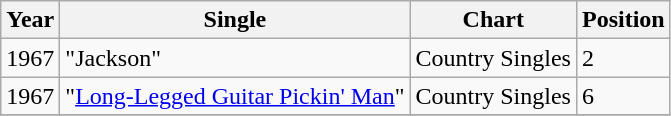<table class="wikitable">
<tr>
<th align="left">Year</th>
<th align="left">Single</th>
<th align="left">Chart</th>
<th align="left">Position</th>
</tr>
<tr>
<td align="left">1967</td>
<td align="left">"Jackson"</td>
<td align="left">Country Singles</td>
<td align="left">2</td>
</tr>
<tr>
<td align="left">1967</td>
<td align="left">"<a href='#'>Long-Legged Guitar Pickin' Man</a>"</td>
<td align="left">Country Singles</td>
<td align="left">6</td>
</tr>
<tr>
</tr>
</table>
